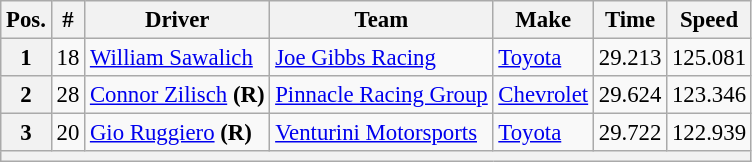<table class="wikitable" style="font-size: 95%;">
<tr>
<th>Pos.</th>
<th>#</th>
<th>Driver</th>
<th>Team</th>
<th>Make</th>
<th>Time</th>
<th>Speed</th>
</tr>
<tr>
<th>1</th>
<td>18</td>
<td><a href='#'>William Sawalich</a></td>
<td><a href='#'>Joe Gibbs Racing</a></td>
<td><a href='#'>Toyota</a></td>
<td>29.213</td>
<td>125.081</td>
</tr>
<tr>
<th>2</th>
<td>28</td>
<td><a href='#'>Connor Zilisch</a> <strong>(R)</strong></td>
<td><a href='#'>Pinnacle Racing Group</a></td>
<td><a href='#'>Chevrolet</a></td>
<td>29.624</td>
<td>123.346</td>
</tr>
<tr>
<th>3</th>
<td>20</td>
<td><a href='#'>Gio Ruggiero</a> <strong>(R)</strong></td>
<td><a href='#'>Venturini Motorsports</a></td>
<td><a href='#'>Toyota</a></td>
<td>29.722</td>
<td>122.939</td>
</tr>
<tr>
<th colspan="7"></th>
</tr>
</table>
